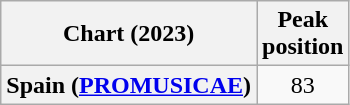<table class="wikitable sortable plainrowheaders" style="text-align:center">
<tr>
<th scope="col">Chart (2023)</th>
<th scope="col">Peak<br> position</th>
</tr>
<tr>
<th scope="row">Spain (<a href='#'>PROMUSICAE</a>)</th>
<td>83</td>
</tr>
</table>
